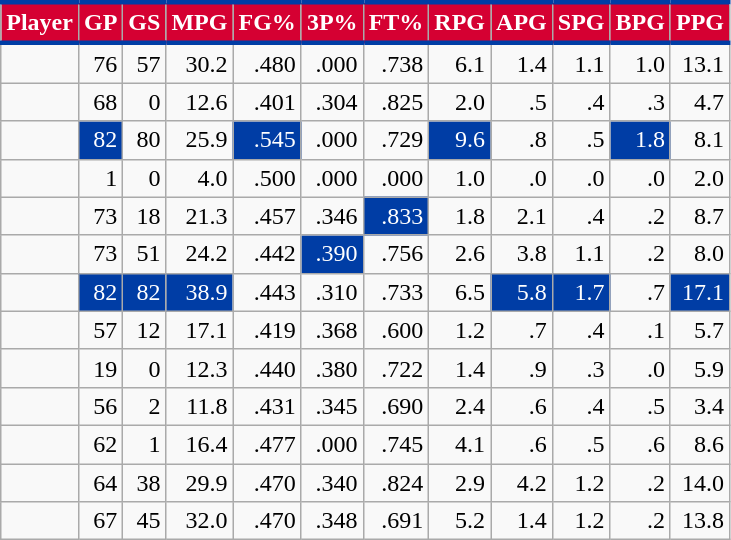<table class="wikitable sortable" style="text-align:right;">
<tr>
<th style="background:#D50032; color:#FFFFFF; border-top:#003DA5 3px solid; border-bottom:#003DA5 3px solid;">Player</th>
<th style="background:#D50032; color:#FFFFFF; border-top:#003DA5 3px solid; border-bottom:#003DA5 3px solid;">GP</th>
<th style="background:#D50032; color:#FFFFFF; border-top:#003DA5 3px solid; border-bottom:#003DA5 3px solid;">GS</th>
<th style="background:#D50032; color:#FFFFFF; border-top:#003DA5 3px solid; border-bottom:#003DA5 3px solid;">MPG</th>
<th style="background:#D50032; color:#FFFFFF; border-top:#003DA5 3px solid; border-bottom:#003DA5 3px solid;">FG%</th>
<th style="background:#D50032; color:#FFFFFF; border-top:#003DA5 3px solid; border-bottom:#003DA5 3px solid;">3P%</th>
<th style="background:#D50032; color:#FFFFFF; border-top:#003DA5 3px solid; border-bottom:#003DA5 3px solid;">FT%</th>
<th style="background:#D50032; color:#FFFFFF; border-top:#003DA5 3px solid; border-bottom:#003DA5 3px solid;">RPG</th>
<th style="background:#D50032; color:#FFFFFF; border-top:#003DA5 3px solid; border-bottom:#003DA5 3px solid;">APG</th>
<th style="background:#D50032; color:#FFFFFF; border-top:#003DA5 3px solid; border-bottom:#003DA5 3px solid;">SPG</th>
<th style="background:#D50032; color:#FFFFFF; border-top:#003DA5 3px solid; border-bottom:#003DA5 3px solid;">BPG</th>
<th style="background:#D50032; color:#FFFFFF; border-top:#003DA5 3px solid; border-bottom:#003DA5 3px solid;">PPG</th>
</tr>
<tr>
<td><strong></strong></td>
<td>76</td>
<td>57</td>
<td>30.2</td>
<td>.480</td>
<td>.000</td>
<td>.738</td>
<td>6.1</td>
<td>1.4</td>
<td>1.1</td>
<td>1.0</td>
<td>13.1</td>
</tr>
<tr>
<td></td>
<td>68</td>
<td>0</td>
<td>12.6</td>
<td>.401</td>
<td>.304</td>
<td>.825</td>
<td>2.0</td>
<td>.5</td>
<td>.4</td>
<td>.3</td>
<td>4.7</td>
</tr>
<tr>
<td><strong></strong></td>
<td style="background:#003DA5; color:#FFFFFF;">82</td>
<td>80</td>
<td>25.9</td>
<td style="background:#003DA5; color:#FFFFFF;">.545</td>
<td>.000</td>
<td>.729</td>
<td style="background:#003DA5; color:#FFFFFF;">9.6</td>
<td>.8</td>
<td>.5</td>
<td style="background:#003DA5; color:#FFFFFF;">1.8</td>
<td>8.1</td>
</tr>
<tr>
<td></td>
<td>1</td>
<td>0</td>
<td>4.0</td>
<td>.500</td>
<td>.000</td>
<td>.000</td>
<td>1.0</td>
<td>.0</td>
<td>.0</td>
<td>.0</td>
<td>2.0</td>
</tr>
<tr>
<td></td>
<td>73</td>
<td>18</td>
<td>21.3</td>
<td>.457</td>
<td>.346</td>
<td style="background:#003DA5; color:#FFFFFF;">.833</td>
<td>1.8</td>
<td>2.1</td>
<td>.4</td>
<td>.2</td>
<td>8.7</td>
</tr>
<tr>
<td><strong></strong></td>
<td>73</td>
<td>51</td>
<td>24.2</td>
<td>.442</td>
<td style="background:#003DA5; color:#FFFFFF;">.390</td>
<td>.756</td>
<td>2.6</td>
<td>3.8</td>
<td>1.1</td>
<td>.2</td>
<td>8.0</td>
</tr>
<tr>
<td><strong></strong></td>
<td style="background:#003DA5; color:#FFFFFF;">82</td>
<td style="background:#003DA5; color:#FFFFFF;">82</td>
<td style="background:#003DA5; color:#FFFFFF;">38.9</td>
<td>.443</td>
<td>.310</td>
<td>.733</td>
<td>6.5</td>
<td style="background:#003DA5; color:#FFFFFF;">5.8</td>
<td style="background:#003DA5; color:#FFFFFF;">1.7</td>
<td>.7</td>
<td style="background:#003DA5; color:#FFFFFF;">17.1</td>
</tr>
<tr>
<td></td>
<td>57</td>
<td>12</td>
<td>17.1</td>
<td>.419</td>
<td>.368</td>
<td>.600</td>
<td>1.2</td>
<td>.7</td>
<td>.4</td>
<td>.1</td>
<td>5.7</td>
</tr>
<tr>
<td></td>
<td>19</td>
<td>0</td>
<td>12.3</td>
<td>.440</td>
<td>.380</td>
<td>.722</td>
<td>1.4</td>
<td>.9</td>
<td>.3</td>
<td>.0</td>
<td>5.9</td>
</tr>
<tr>
<td></td>
<td>56</td>
<td>2</td>
<td>11.8</td>
<td>.431</td>
<td>.345</td>
<td>.690</td>
<td>2.4</td>
<td>.6</td>
<td>.4</td>
<td>.5</td>
<td>3.4</td>
</tr>
<tr>
<td></td>
<td>62</td>
<td>1</td>
<td>16.4</td>
<td>.477</td>
<td>.000</td>
<td>.745</td>
<td>4.1</td>
<td>.6</td>
<td>.5</td>
<td>.6</td>
<td>8.6</td>
</tr>
<tr>
<td></td>
<td>64</td>
<td>38</td>
<td>29.9</td>
<td>.470</td>
<td>.340</td>
<td>.824</td>
<td>2.9</td>
<td>4.2</td>
<td>1.2</td>
<td>.2</td>
<td>14.0</td>
</tr>
<tr>
<td><strong></strong></td>
<td>67</td>
<td>45</td>
<td>32.0</td>
<td>.470</td>
<td>.348</td>
<td>.691</td>
<td>5.2</td>
<td>1.4</td>
<td>1.2</td>
<td>.2</td>
<td>13.8</td>
</tr>
</table>
